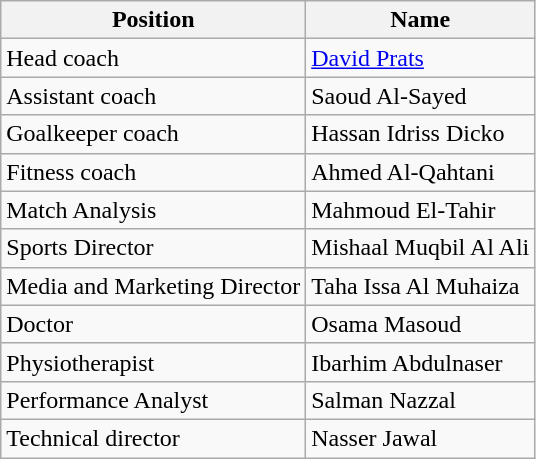<table class="wikitable">
<tr>
<th>Position</th>
<th>Name</th>
</tr>
<tr>
<td>Head coach</td>
<td> <a href='#'>David Prats</a></td>
</tr>
<tr>
<td>Assistant coach</td>
<td> Saoud Al-Sayed</td>
</tr>
<tr>
<td>Goalkeeper coach</td>
<td> Hassan Idriss Dicko</td>
</tr>
<tr>
<td>Fitness coach</td>
<td> Ahmed Al-Qahtani</td>
</tr>
<tr>
<td>Match Analysis</td>
<td> Mahmoud El-Tahir</td>
</tr>
<tr>
<td>Sports Director</td>
<td> Mishaal Muqbil Al Ali</td>
</tr>
<tr>
<td>Media and Marketing Director</td>
<td> Taha Issa Al Muhaiza</td>
</tr>
<tr>
<td>Doctor</td>
<td> Osama Masoud</td>
</tr>
<tr>
<td>Physiotherapist</td>
<td> Ibarhim Abdulnaser</td>
</tr>
<tr>
<td>Performance Analyst</td>
<td> Salman Nazzal</td>
</tr>
<tr>
<td>Technical director</td>
<td> Nasser Jawal</td>
</tr>
</table>
